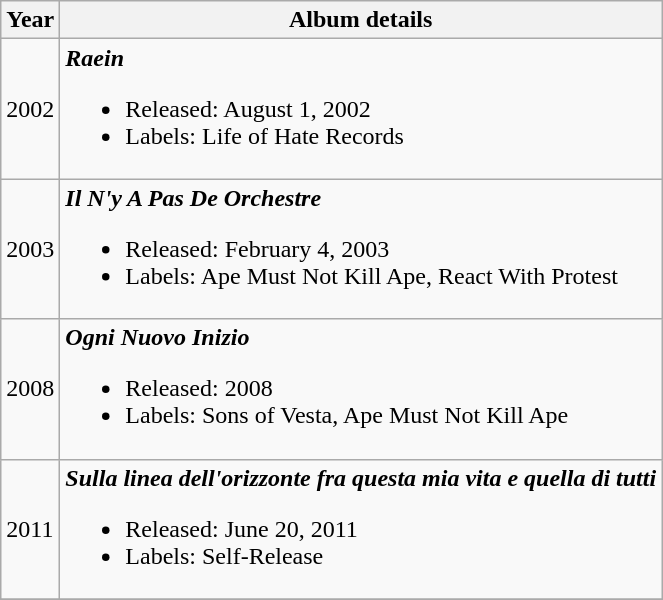<table class ="wikitable">
<tr>
<th rowspan="1">Year</th>
<th rowspan="1">Album details</th>
</tr>
<tr>
<td>2002</td>
<td><strong><em>Raein</em></strong><br><ul><li>Released: August 1, 2002</li><li>Labels: Life of Hate Records</li></ul></td>
</tr>
<tr>
<td>2003</td>
<td><strong><em>Il N'y A Pas De Orchestre</em></strong><br><ul><li>Released: February 4, 2003</li><li>Labels: Ape Must Not Kill Ape, React With Protest</li></ul></td>
</tr>
<tr>
<td>2008</td>
<td><strong><em>Ogni Nuovo Inizio</em></strong><br><ul><li>Released: 2008</li><li>Labels: Sons of Vesta, Ape Must Not Kill Ape</li></ul></td>
</tr>
<tr>
<td>2011</td>
<td><strong><em>Sulla linea dell'orizzonte fra questa mia vita e quella di tutti</em></strong><br><ul><li>Released: June 20, 2011</li><li>Labels: Self-Release</li></ul></td>
</tr>
<tr>
</tr>
</table>
